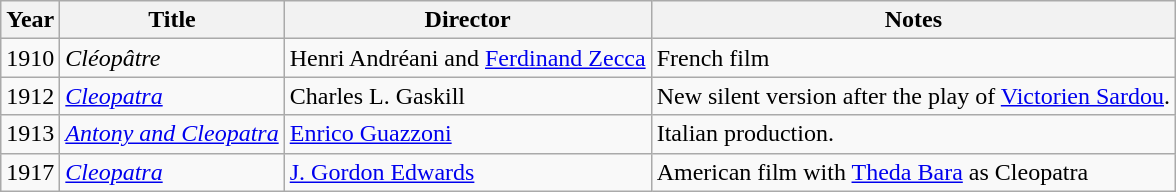<table class="wikitable sortable">
<tr>
<th>Year</th>
<th>Title</th>
<th>Director</th>
<th>Notes</th>
</tr>
<tr>
<td>1910</td>
<td><em>Cléopâtre</em></td>
<td>Henri Andréani and <a href='#'>Ferdinand Zecca</a></td>
<td>French film</td>
</tr>
<tr>
<td>1912</td>
<td><em><a href='#'>Cleopatra</a></em></td>
<td>Charles L. Gaskill</td>
<td>New silent version after the play of <a href='#'>Victorien Sardou</a>.</td>
</tr>
<tr>
<td>1913</td>
<td><em><a href='#'>Antony and Cleopatra</a></em></td>
<td><a href='#'>Enrico Guazzoni</a></td>
<td>Italian production.</td>
</tr>
<tr>
<td>1917</td>
<td><em><a href='#'>Cleopatra</a></em></td>
<td><a href='#'>J. Gordon Edwards</a></td>
<td>American film with <a href='#'>Theda Bara</a> as Cleopatra</td>
</tr>
</table>
